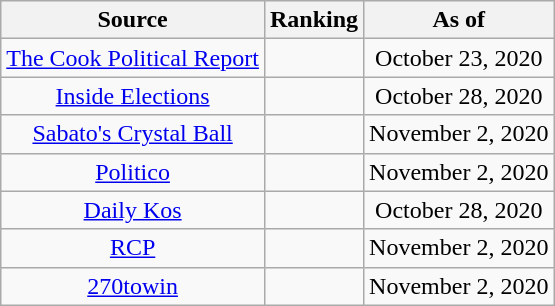<table class="wikitable" style="text-align:center">
<tr>
<th>Source</th>
<th>Ranking</th>
<th>As of</th>
</tr>
<tr>
<td><a href='#'>The Cook Political Report</a></td>
<td></td>
<td>October 23, 2020</td>
</tr>
<tr>
<td><a href='#'>Inside Elections</a></td>
<td></td>
<td>October 28, 2020</td>
</tr>
<tr>
<td><a href='#'>Sabato's Crystal Ball</a></td>
<td></td>
<td>November 2, 2020</td>
</tr>
<tr>
<td><a href='#'>Politico</a></td>
<td></td>
<td>November 2, 2020</td>
</tr>
<tr>
<td><a href='#'>Daily Kos</a></td>
<td></td>
<td>October 28, 2020</td>
</tr>
<tr>
<td><a href='#'>RCP</a></td>
<td></td>
<td>November 2, 2020</td>
</tr>
<tr>
<td><a href='#'>270towin</a></td>
<td></td>
<td>November 2, 2020</td>
</tr>
</table>
